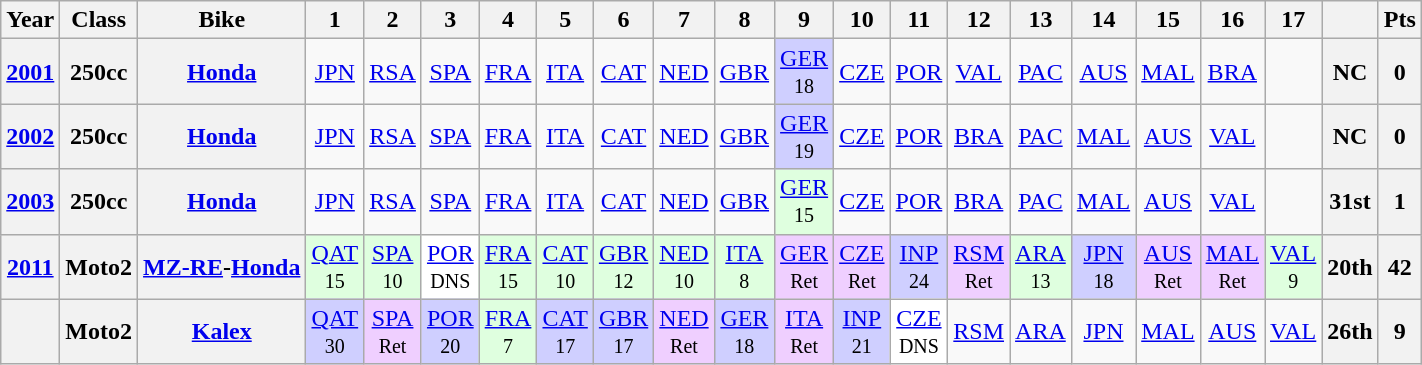<table class="wikitable" style="text-align:center">
<tr>
<th>Year</th>
<th>Class</th>
<th>Bike</th>
<th>1</th>
<th>2</th>
<th>3</th>
<th>4</th>
<th>5</th>
<th>6</th>
<th>7</th>
<th>8</th>
<th>9</th>
<th>10</th>
<th>11</th>
<th>12</th>
<th>13</th>
<th>14</th>
<th>15</th>
<th>16</th>
<th>17</th>
<th></th>
<th>Pts</th>
</tr>
<tr>
<th align="left"><a href='#'>2001</a></th>
<th align="left">250cc</th>
<th align="left"><a href='#'>Honda</a></th>
<td><a href='#'>JPN</a></td>
<td><a href='#'>RSA</a></td>
<td><a href='#'>SPA</a></td>
<td><a href='#'>FRA</a></td>
<td><a href='#'>ITA</a></td>
<td><a href='#'>CAT</a></td>
<td><a href='#'>NED</a></td>
<td><a href='#'>GBR</a></td>
<td style="background:#cfcfff;"><a href='#'>GER</a><br><small>18</small></td>
<td><a href='#'>CZE</a></td>
<td><a href='#'>POR</a></td>
<td><a href='#'>VAL</a></td>
<td><a href='#'>PAC</a></td>
<td><a href='#'>AUS</a></td>
<td><a href='#'>MAL</a></td>
<td><a href='#'>BRA</a></td>
<td></td>
<th>NC</th>
<th>0</th>
</tr>
<tr>
<th align="left"><a href='#'>2002</a></th>
<th align="left">250cc</th>
<th align="left"><a href='#'>Honda</a></th>
<td><a href='#'>JPN</a></td>
<td><a href='#'>RSA</a></td>
<td><a href='#'>SPA</a></td>
<td><a href='#'>FRA</a></td>
<td><a href='#'>ITA</a></td>
<td><a href='#'>CAT</a></td>
<td><a href='#'>NED</a></td>
<td><a href='#'>GBR</a></td>
<td style="background:#cfcfff;"><a href='#'>GER</a><br><small>19</small></td>
<td><a href='#'>CZE</a></td>
<td><a href='#'>POR</a></td>
<td><a href='#'>BRA</a></td>
<td><a href='#'>PAC</a><br><small></small></td>
<td><a href='#'>MAL</a></td>
<td><a href='#'>AUS</a></td>
<td><a href='#'>VAL</a></td>
<td></td>
<th>NC</th>
<th>0</th>
</tr>
<tr>
<th align="left"><a href='#'>2003</a></th>
<th align="left">250cc</th>
<th align="left"><a href='#'>Honda</a></th>
<td><a href='#'>JPN</a></td>
<td><a href='#'>RSA</a></td>
<td><a href='#'>SPA</a></td>
<td><a href='#'>FRA</a></td>
<td><a href='#'>ITA</a></td>
<td><a href='#'>CAT</a></td>
<td><a href='#'>NED</a></td>
<td><a href='#'>GBR</a></td>
<td style="background:#dfffdf;"><a href='#'>GER</a><br><small>15</small></td>
<td><a href='#'>CZE</a></td>
<td><a href='#'>POR</a></td>
<td><a href='#'>BRA</a></td>
<td><a href='#'>PAC</a></td>
<td><a href='#'>MAL</a></td>
<td><a href='#'>AUS</a></td>
<td><a href='#'>VAL</a></td>
<td></td>
<th>31st</th>
<th>1</th>
</tr>
<tr>
<th align="left"><a href='#'>2011</a></th>
<th align="left">Moto2</th>
<th align="left"><a href='#'>MZ-RE</a>-<a href='#'>Honda</a></th>
<td style="background:#dfffdf;"><a href='#'>QAT</a><br><small>15</small></td>
<td style="background:#dfffdf;"><a href='#'>SPA</a><br><small>10</small></td>
<td style="background:#ffffff;"><a href='#'>POR</a><br><small>DNS</small></td>
<td style="background:#dfffdf;"><a href='#'>FRA</a><br><small>15</small></td>
<td style="background:#dfffdf;"><a href='#'>CAT</a><br><small>10</small></td>
<td style="background:#dfffdf;"><a href='#'>GBR</a><br><small>12</small></td>
<td style="background:#dfffdf;"><a href='#'>NED</a><br><small>10</small></td>
<td style="background:#dfffdf;"><a href='#'>ITA</a><br><small>8</small></td>
<td style="background:#efcfff;"><a href='#'>GER</a><br><small>Ret</small></td>
<td style="background:#efcfff;"><a href='#'>CZE</a><br><small>Ret</small></td>
<td style="background:#cfcfff;"><a href='#'>INP</a><br><small>24</small></td>
<td style="background:#efcfff;"><a href='#'>RSM</a><br><small>Ret</small></td>
<td style="background:#dfffdf;"><a href='#'>ARA</a><br><small>13</small></td>
<td style="background:#cfcfff;"><a href='#'>JPN</a><br><small>18</small></td>
<td style="background:#efcfff;"><a href='#'>AUS</a><br><small>Ret</small></td>
<td style="background:#efcfff;"><a href='#'>MAL</a><br><small>Ret</small></td>
<td style="background:#dfffdf;"><a href='#'>VAL</a><br><small>9</small></td>
<th>20th</th>
<th>42</th>
</tr>
<tr>
<th align="left"></th>
<th align="left">Moto2</th>
<th align="left"><a href='#'>Kalex</a></th>
<td style="background:#cfcfff;"><a href='#'>QAT</a><br><small>30</small></td>
<td style="background:#efcfff;"><a href='#'>SPA</a><br><small>Ret</small></td>
<td style="background:#cfcfff;"><a href='#'>POR</a><br><small>20</small></td>
<td style="background:#dfffdf;"><a href='#'>FRA</a><br><small>7</small></td>
<td style="background:#cfcfff;"><a href='#'>CAT</a><br><small>17</small></td>
<td style="background:#cfcfff;"><a href='#'>GBR</a><br><small>17</small></td>
<td style="background:#efcfff;"><a href='#'>NED</a><br><small>Ret</small></td>
<td style="background:#cfcfff;"><a href='#'>GER</a><br><small>18</small></td>
<td style="background:#efcfff;"><a href='#'>ITA</a><br><small>Ret</small></td>
<td style="background:#cfcfff;"><a href='#'>INP</a><br><small>21</small></td>
<td style="background:#ffffff;"><a href='#'>CZE</a><br><small>DNS</small></td>
<td><a href='#'>RSM</a></td>
<td><a href='#'>ARA</a></td>
<td><a href='#'>JPN</a></td>
<td><a href='#'>MAL</a></td>
<td><a href='#'>AUS</a></td>
<td><a href='#'>VAL</a></td>
<th>26th</th>
<th>9</th>
</tr>
</table>
